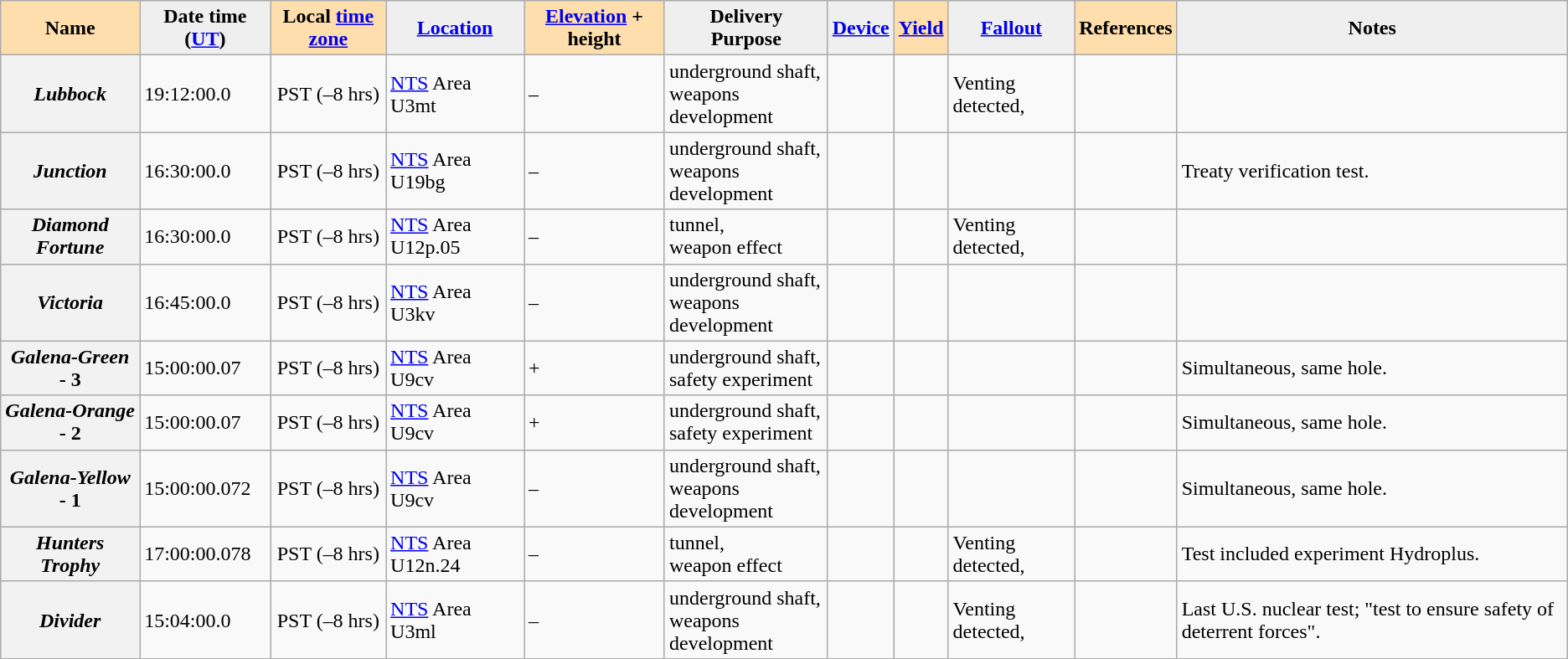<table class="wikitable sortable">
<tr>
<th style="background:#ffdead;">Name </th>
<th style="background:#efefef;">Date time (<a href='#'>UT</a>)</th>
<th style="background:#ffdead;">Local <a href='#'>time zone</a></th>
<th style="background:#efefef;"><a href='#'>Location</a></th>
<th style="background:#ffdead;"><a href='#'>Elevation</a> + height </th>
<th style="background:#efefef;">Delivery <br>Purpose </th>
<th style="background:#efefef;"><a href='#'>Device</a></th>
<th style="background:#ffdead;"><a href='#'>Yield</a></th>
<th style="background:#efefef;" class="unsortable"><a href='#'>Fallout</a></th>
<th style="background:#ffdead;" class="unsortable">References</th>
<th style="background:#efefef;" class="unsortable">Notes</th>
</tr>
<tr>
<th><em>Lubbock</em></th>
<td> 19:12:00.0</td>
<td style="text-align:center;">PST (–8 hrs)</td>
<td><a href='#'>NTS</a> Area U3mt </td>
<td>–</td>
<td>underground shaft,<br>weapons development</td>
<td></td>
<td style="text-align:center;"></td>
<td>Venting detected, </td>
<td></td>
<td></td>
</tr>
<tr>
<th><em>Junction</em></th>
<td> 16:30:00.0</td>
<td style="text-align:center;">PST (–8 hrs)</td>
<td><a href='#'>NTS</a> Area U19bg </td>
<td>–</td>
<td>underground shaft,<br>weapons development</td>
<td></td>
<td style="text-align:center;"></td>
<td></td>
<td></td>
<td>Treaty verification test.</td>
</tr>
<tr>
<th><em>Diamond Fortune</em></th>
<td> 16:30:00.0</td>
<td style="text-align:center;">PST (–8 hrs)</td>
<td><a href='#'>NTS</a> Area U12p.05 </td>
<td>–</td>
<td>tunnel,<br>weapon effect</td>
<td></td>
<td style="text-align:center;"></td>
<td>Venting detected, </td>
<td></td>
<td></td>
</tr>
<tr>
<th><em>Victoria</em></th>
<td> 16:45:00.0</td>
<td style="text-align:center;">PST (–8 hrs)</td>
<td><a href='#'>NTS</a> Area U3kv </td>
<td>–</td>
<td>underground shaft,<br>weapons development</td>
<td></td>
<td style="text-align:center;"></td>
<td></td>
<td></td>
<td></td>
</tr>
<tr>
<th><em>Galena-Green</em> - 3</th>
<td> 15:00:00.07</td>
<td style="text-align:center;">PST (–8 hrs)</td>
<td><a href='#'>NTS</a> Area U9cv </td>
<td> +</td>
<td>underground shaft,<br>safety experiment</td>
<td></td>
<td style="text-align:center;"></td>
<td></td>
<td></td>
<td>Simultaneous, same hole.</td>
</tr>
<tr>
<th><em>Galena-Orange</em> - 2</th>
<td> 15:00:00.07</td>
<td style="text-align:center;">PST (–8 hrs)</td>
<td><a href='#'>NTS</a> Area U9cv </td>
<td> +</td>
<td>underground shaft,<br>safety experiment</td>
<td></td>
<td style="text-align:center;"></td>
<td></td>
<td></td>
<td>Simultaneous, same hole.</td>
</tr>
<tr>
<th><em>Galena-Yellow</em> - 1</th>
<td> 15:00:00.072</td>
<td style="text-align:center;">PST (–8 hrs)</td>
<td><a href='#'>NTS</a> Area U9cv </td>
<td>–</td>
<td>underground shaft,<br>weapons development</td>
<td></td>
<td style="text-align:center;"></td>
<td></td>
<td></td>
<td>Simultaneous, same hole.</td>
</tr>
<tr>
<th><em>Hunters Trophy</em></th>
<td> 17:00:00.078</td>
<td style="text-align:center;">PST (–8 hrs)</td>
<td><a href='#'>NTS</a> Area U12n.24 </td>
<td>–</td>
<td>tunnel,<br>weapon effect</td>
<td></td>
<td style="text-align:center;"></td>
<td>Venting detected, </td>
<td></td>
<td>Test included experiment Hydroplus.</td>
</tr>
<tr>
<th><em>Divider</em></th>
<td> 15:04:00.0</td>
<td style="text-align:center;">PST (–8 hrs)</td>
<td><a href='#'>NTS</a> Area U3ml </td>
<td>–</td>
<td>underground shaft,<br>weapons development</td>
<td></td>
<td style="text-align:center;"></td>
<td>Venting detected, </td>
<td></td>
<td>Last U.S. nuclear test; "test to ensure safety of deterrent forces".</td>
</tr>
</table>
